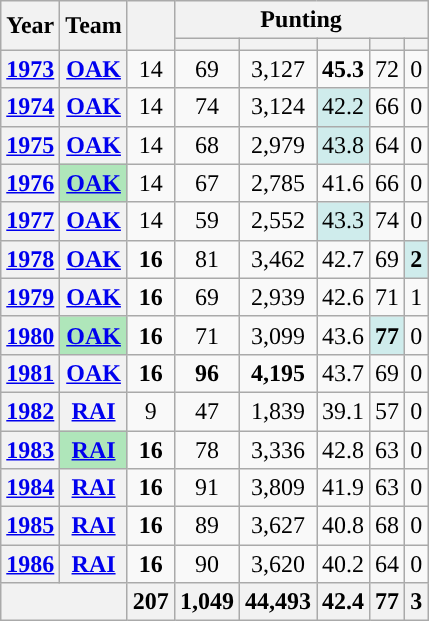<table class="wikitable" style="text-align:center;">
<tr>
<th rowspan="2">Year</th>
<th rowspan="2">Team</th>
<th rowspan="2"></th>
<th colspan="5">Punting</th>
</tr>
<tr>
<th></th>
<th></th>
<th></th>
<th></th>
<th></th>
</tr>
<tr>
<th><a href='#'>1973</a></th>
<th><a href='#'>OAK</a></th>
<td>14</td>
<td>69</td>
<td>3,127</td>
<td><strong>45.3</strong></td>
<td>72</td>
<td>0</td>
</tr>
<tr>
<th><a href='#'>1974</a></th>
<th><a href='#'>OAK</a></th>
<td>14</td>
<td>74</td>
<td>3,124</td>
<td style="background:#cfecec;">42.2</td>
<td>66</td>
<td>0</td>
</tr>
<tr>
<th><a href='#'>1975</a></th>
<th><a href='#'>OAK</a></th>
<td>14</td>
<td>68</td>
<td>2,979</td>
<td style="background:#cfecec;">43.8</td>
<td>64</td>
<td>0</td>
</tr>
<tr>
<th><a href='#'>1976</a></th>
<th style="background:#afe6ba;"><a href='#'>OAK</a></th>
<td>14</td>
<td>67</td>
<td>2,785</td>
<td>41.6</td>
<td>66</td>
<td>0</td>
</tr>
<tr>
<th><a href='#'>1977</a></th>
<th><a href='#'>OAK</a></th>
<td>14</td>
<td>59</td>
<td>2,552</td>
<td style="background:#cfecec;">43.3</td>
<td>74</td>
<td>0</td>
</tr>
<tr>
<th><a href='#'>1978</a></th>
<th><a href='#'>OAK</a></th>
<td><strong>16</strong></td>
<td>81</td>
<td>3,462</td>
<td>42.7</td>
<td>69</td>
<td style="background:#cfecec;"><strong>2</strong></td>
</tr>
<tr>
<th><a href='#'>1979</a></th>
<th><a href='#'>OAK</a></th>
<td><strong>16</strong></td>
<td>69</td>
<td>2,939</td>
<td>42.6</td>
<td>71</td>
<td>1</td>
</tr>
<tr>
<th><a href='#'>1980</a></th>
<th style="background:#afe6ba;"><a href='#'>OAK</a></th>
<td><strong>16</strong></td>
<td>71</td>
<td>3,099</td>
<td>43.6</td>
<td style="background:#cfecec;"><strong>77</strong></td>
<td>0</td>
</tr>
<tr>
<th><a href='#'>1981</a></th>
<th><a href='#'>OAK</a></th>
<td><strong>16</strong></td>
<td><strong>96</strong></td>
<td><strong>4,195</strong></td>
<td>43.7</td>
<td>69</td>
<td>0</td>
</tr>
<tr>
<th><a href='#'>1982</a></th>
<th><a href='#'>RAI</a></th>
<td>9</td>
<td>47</td>
<td>1,839</td>
<td>39.1</td>
<td>57</td>
<td>0</td>
</tr>
<tr>
<th><a href='#'>1983</a></th>
<th style="background:#afe6ba;"><a href='#'>RAI</a></th>
<td><strong>16</strong></td>
<td>78</td>
<td>3,336</td>
<td>42.8</td>
<td>63</td>
<td>0</td>
</tr>
<tr>
<th><a href='#'>1984</a></th>
<th><a href='#'>RAI</a></th>
<td><strong>16</strong></td>
<td>91</td>
<td>3,809</td>
<td>41.9</td>
<td>63</td>
<td>0</td>
</tr>
<tr>
<th><a href='#'>1985</a></th>
<th><a href='#'>RAI</a></th>
<td><strong>16</strong></td>
<td>89</td>
<td>3,627</td>
<td>40.8</td>
<td>68</td>
<td>0</td>
</tr>
<tr>
<th><a href='#'>1986</a></th>
<th><a href='#'>RAI</a></th>
<td><strong>16</strong></td>
<td>90</td>
<td>3,620</td>
<td>40.2</td>
<td>64</td>
<td>0</td>
</tr>
<tr>
<th colspan="2"></th>
<th>207</th>
<th>1,049</th>
<th>44,493</th>
<th>42.4</th>
<th>77</th>
<th>3</th>
</tr>
</table>
